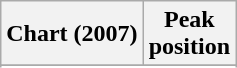<table class="wikitable plainrowheaders sortable">
<tr>
<th scope="col">Chart (2007)</th>
<th scope="col">Peak<br>position</th>
</tr>
<tr>
</tr>
<tr>
</tr>
<tr>
</tr>
</table>
